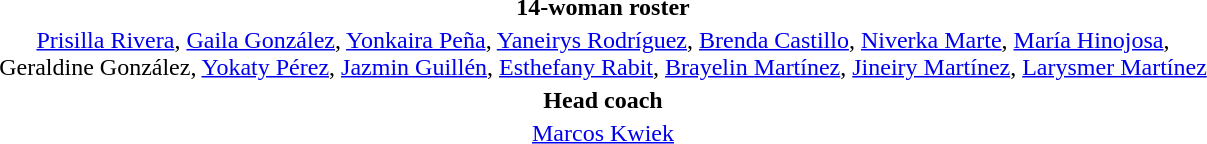<table style="text-align: center; margin-top: 2em; margin-left: auto; margin-right: auto;">
<tr>
<th>14-woman roster</th>
</tr>
<tr>
<td><a href='#'>Prisilla Rivera</a>, <a href='#'>Gaila González</a>, <a href='#'>Yonkaira Peña</a>, <a href='#'>Yaneirys Rodríguez</a>, <a href='#'>Brenda Castillo</a>, <a href='#'>Niverka Marte</a>, <a href='#'>María Hinojosa</a>,<br> Geraldine González, <a href='#'>Yokaty Pérez</a>, <a href='#'>Jazmin Guillén</a>, <a href='#'>Esthefany Rabit</a>, <a href='#'>Brayelin Martínez</a>, <a href='#'>Jineiry Martínez</a>, <a href='#'>Larysmer Martínez</a></td>
</tr>
<tr>
<td><strong>Head coach</strong></td>
</tr>
<tr>
<td><a href='#'>Marcos Kwiek</a></td>
</tr>
</table>
